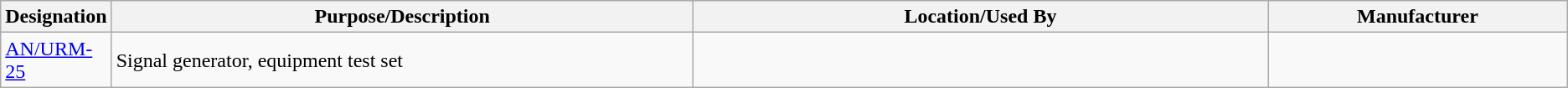<table class="wikitable sortable">
<tr>
<th scope="col">Designation</th>
<th scope="col" style="width: 500px;">Purpose/Description</th>
<th scope="col" style="width: 500px;">Location/Used By</th>
<th scope="col" style="width: 250px;">Manufacturer</th>
</tr>
<tr>
<td><a href='#'>AN/URM-25</a></td>
<td>Signal generator, equipment test set</td>
<td></td>
<td></td>
</tr>
</table>
